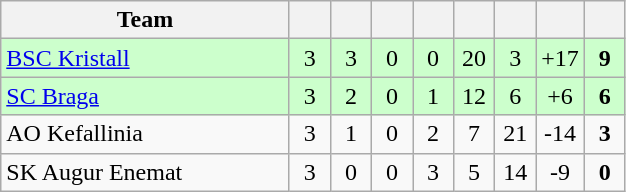<table class="wikitable" style="text-align: center;">
<tr>
<th width="185">Team</th>
<th width="20"></th>
<th width="20"></th>
<th width="20"></th>
<th width="20"></th>
<th width="20"></th>
<th width="20"></th>
<th width="20"></th>
<th width="20"></th>
</tr>
<tr bgcolor=#ccffcc>
<td align=left> <a href='#'>BSC Kristall</a></td>
<td>3</td>
<td>3</td>
<td>0</td>
<td>0</td>
<td>20</td>
<td>3</td>
<td>+17</td>
<td><strong>9</strong></td>
</tr>
<tr bgcolor=#ccffcc>
<td align=left> <a href='#'>SC Braga</a></td>
<td>3</td>
<td>2</td>
<td>0</td>
<td>1</td>
<td>12</td>
<td>6</td>
<td>+6</td>
<td><strong>6</strong></td>
</tr>
<tr>
<td align=left> AO Kefallinia</td>
<td>3</td>
<td>1</td>
<td>0</td>
<td>2</td>
<td>7</td>
<td>21</td>
<td>-14</td>
<td><strong>3</strong></td>
</tr>
<tr>
<td align=left> SK Augur Enemat</td>
<td>3</td>
<td>0</td>
<td>0</td>
<td>3</td>
<td>5</td>
<td>14</td>
<td>-9</td>
<td><strong>0</strong></td>
</tr>
</table>
